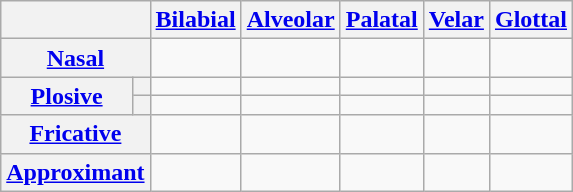<table class="wikitable" style="text-align: center;">
<tr>
<th colspan="2"></th>
<th><a href='#'>Bilabial</a></th>
<th><a href='#'>Alveolar</a></th>
<th><a href='#'>Palatal</a></th>
<th><a href='#'>Velar</a></th>
<th><a href='#'>Glottal</a></th>
</tr>
<tr>
<th colspan="2"><a href='#'>Nasal</a></th>
<td></td>
<td></td>
<td></td>
<td></td>
<td></td>
</tr>
<tr>
<th rowspan="2"><a href='#'>Plosive</a></th>
<th></th>
<td></td>
<td></td>
<td></td>
<td></td>
<td></td>
</tr>
<tr>
<th></th>
<td></td>
<td></td>
<td></td>
<td></td>
<td></td>
</tr>
<tr>
<th colspan="2"><a href='#'>Fricative</a></th>
<td></td>
<td></td>
<td></td>
<td></td>
<td></td>
</tr>
<tr>
<th colspan="2"><a href='#'>Approximant</a></th>
<td></td>
<td></td>
<td></td>
<td></td>
<td></td>
</tr>
</table>
